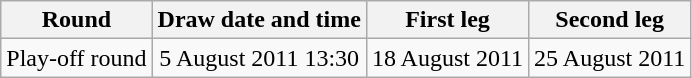<table class="wikitable" style="text-align:center">
<tr>
<th>Round</th>
<th>Draw date and time</th>
<th>First leg</th>
<th>Second leg</th>
</tr>
<tr>
<td>Play-off round</td>
<td>5 August 2011 13:30</td>
<td>18 August 2011</td>
<td>25 August 2011</td>
</tr>
</table>
